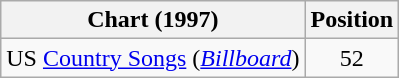<table class="wikitable sortable">
<tr>
<th scope="col">Chart (1997)</th>
<th scope="col">Position</th>
</tr>
<tr>
<td>US <a href='#'>Country Songs</a> (<em><a href='#'>Billboard</a></em>)</td>
<td align="center">52</td>
</tr>
</table>
